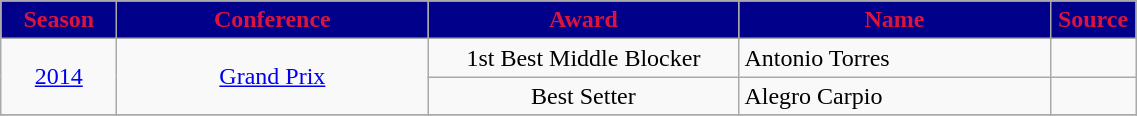<table class="wikitable" style="text-align:center;">
<tr>
<th width=70px style="background: #00008B; color: #DC143C" text-align: center"><strong>Season</strong></th>
<th width=200px style="background: #00008B; color: #DC143C"><strong>Conference</strong></th>
<th width=200px style="background: #00008B; color: #DC143C"><strong>Award</strong></th>
<th width=200px style="background: #00008B; color: #DC143C"><strong>Name</strong></th>
<th width=50px style="background: #00008B; color: #DC143C"><strong>Source</strong></th>
</tr>
<tr>
<td rowspan=2><a href='#'>2014</a></td>
<td rowspan=2><a href='#'>Grand Prix</a></td>
<td>1st Best Middle Blocker</td>
<td style="text-align:left;"> Antonio Torres</td>
<td></td>
</tr>
<tr>
<td>Best Setter</td>
<td style="text-align:left;"> Alegro Carpio</td>
<td></td>
</tr>
<tr>
</tr>
</table>
